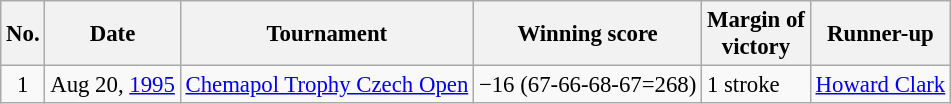<table class="wikitable" style="font-size:95%;">
<tr>
<th>No.</th>
<th>Date</th>
<th>Tournament</th>
<th>Winning score</th>
<th>Margin of<br>victory</th>
<th>Runner-up</th>
</tr>
<tr>
<td align=center>1</td>
<td align=right>Aug 20, <a href='#'>1995</a></td>
<td><a href='#'>Chemapol Trophy Czech Open</a></td>
<td>−16 (67-66-68-67=268)</td>
<td>1 stroke</td>
<td> <a href='#'>Howard Clark</a></td>
</tr>
</table>
